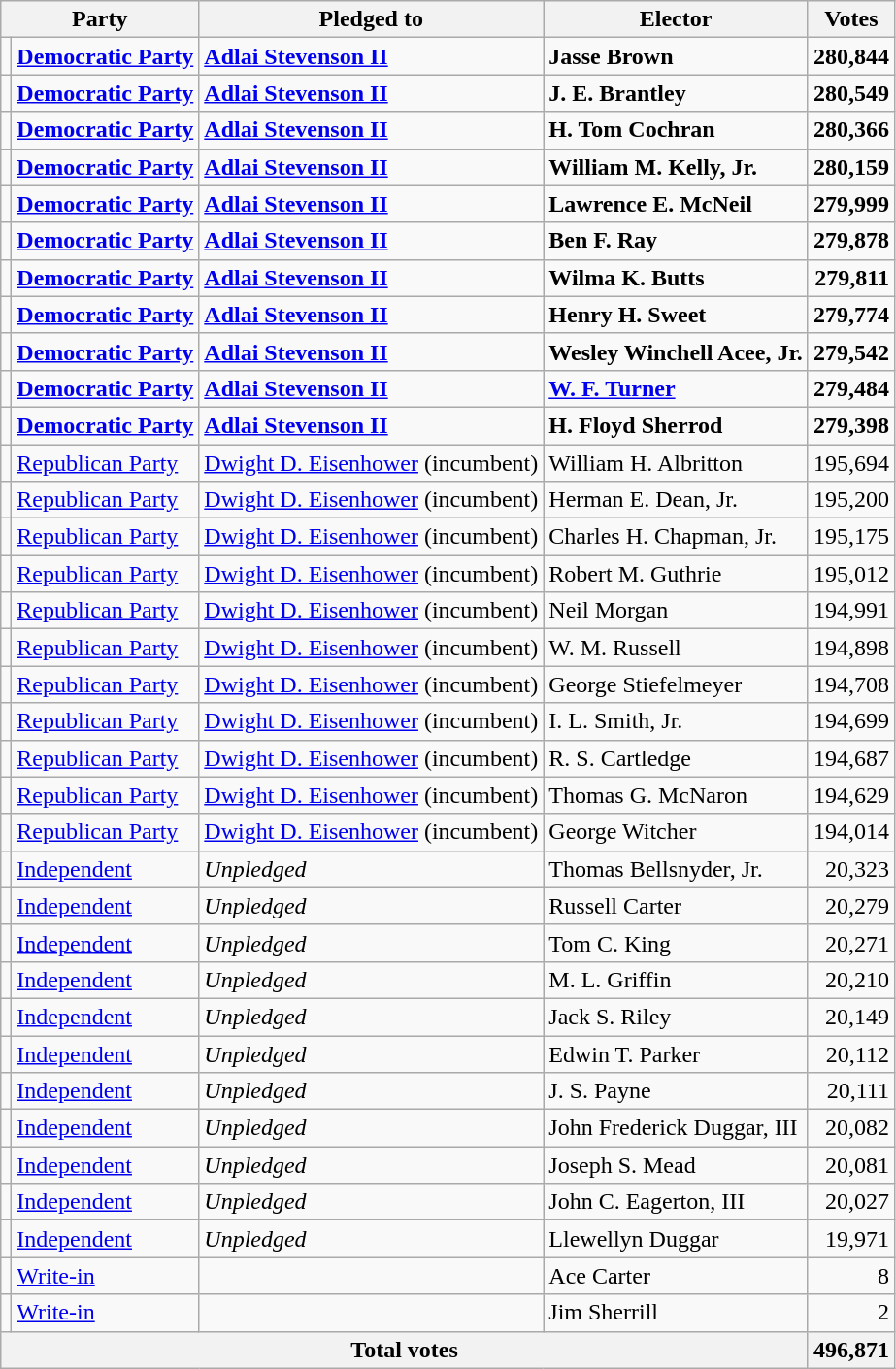<table class="wikitable">
<tr>
<th colspan=2>Party</th>
<th>Pledged to</th>
<th>Elector</th>
<th>Votes</th>
</tr>
<tr style="font-weight:bold">
<td bgcolor=></td>
<td><a href='#'>Democratic Party</a></td>
<td><a href='#'>Adlai Stevenson II</a></td>
<td>Jasse Brown</td>
<td align=right>280,844</td>
</tr>
<tr style="font-weight:bold">
<td bgcolor=></td>
<td><a href='#'>Democratic Party</a></td>
<td><a href='#'>Adlai Stevenson II</a></td>
<td>J. E. Brantley</td>
<td align=right>280,549</td>
</tr>
<tr style="font-weight:bold">
<td bgcolor=></td>
<td><a href='#'>Democratic Party</a></td>
<td><a href='#'>Adlai Stevenson II</a></td>
<td>H. Tom Cochran</td>
<td align=right>280,366</td>
</tr>
<tr style="font-weight:bold">
<td bgcolor=></td>
<td><a href='#'>Democratic Party</a></td>
<td><a href='#'>Adlai Stevenson II</a></td>
<td>William M. Kelly, Jr.</td>
<td align=right>280,159</td>
</tr>
<tr style="font-weight:bold">
<td bgcolor=></td>
<td><a href='#'>Democratic Party</a></td>
<td><a href='#'>Adlai Stevenson II</a></td>
<td>Lawrence E. McNeil</td>
<td align=right>279,999</td>
</tr>
<tr style="font-weight:bold">
<td bgcolor=></td>
<td><a href='#'>Democratic Party</a></td>
<td><a href='#'>Adlai Stevenson II</a></td>
<td>Ben F. Ray</td>
<td align=right>279,878</td>
</tr>
<tr style="font-weight:bold">
<td bgcolor=></td>
<td><a href='#'>Democratic Party</a></td>
<td><a href='#'>Adlai Stevenson II</a></td>
<td>Wilma K. Butts</td>
<td align=right>279,811</td>
</tr>
<tr style="font-weight:bold">
<td bgcolor=></td>
<td><a href='#'>Democratic Party</a></td>
<td><a href='#'>Adlai Stevenson II</a></td>
<td>Henry H. Sweet</td>
<td align=right>279,774</td>
</tr>
<tr style="font-weight:bold">
<td bgcolor=></td>
<td><a href='#'>Democratic Party</a></td>
<td><a href='#'>Adlai Stevenson II</a></td>
<td>Wesley Winchell Acee, Jr.</td>
<td align=right>279,542</td>
</tr>
<tr style="font-weight:bold">
<td bgcolor=></td>
<td><a href='#'>Democratic Party</a></td>
<td><a href='#'>Adlai Stevenson II</a></td>
<td><a href='#'>W. F. Turner</a></td>
<td align=right>279,484</td>
</tr>
<tr style="font-weight:bold">
<td bgcolor=></td>
<td><a href='#'>Democratic Party</a></td>
<td><a href='#'>Adlai Stevenson II</a></td>
<td>H. Floyd Sherrod</td>
<td align=right>279,398</td>
</tr>
<tr>
<td bgcolor=></td>
<td><a href='#'>Republican Party</a></td>
<td><a href='#'>Dwight D. Eisenhower</a> (incumbent)</td>
<td>William H. Albritton</td>
<td align=right>195,694</td>
</tr>
<tr>
<td bgcolor=></td>
<td><a href='#'>Republican Party</a></td>
<td><a href='#'>Dwight D. Eisenhower</a> (incumbent)</td>
<td>Herman E. Dean, Jr.</td>
<td align=right>195,200</td>
</tr>
<tr>
<td bgcolor=></td>
<td><a href='#'>Republican Party</a></td>
<td><a href='#'>Dwight D. Eisenhower</a> (incumbent)</td>
<td>Charles H. Chapman, Jr.</td>
<td align=right>195,175</td>
</tr>
<tr>
<td bgcolor=></td>
<td><a href='#'>Republican Party</a></td>
<td><a href='#'>Dwight D. Eisenhower</a> (incumbent)</td>
<td>Robert M. Guthrie</td>
<td align=right>195,012</td>
</tr>
<tr>
<td bgcolor=></td>
<td><a href='#'>Republican Party</a></td>
<td><a href='#'>Dwight D. Eisenhower</a> (incumbent)</td>
<td>Neil Morgan</td>
<td align=right>194,991</td>
</tr>
<tr>
<td bgcolor=></td>
<td><a href='#'>Republican Party</a></td>
<td><a href='#'>Dwight D. Eisenhower</a> (incumbent)</td>
<td>W. M. Russell</td>
<td align=right>194,898</td>
</tr>
<tr>
<td bgcolor=></td>
<td><a href='#'>Republican Party</a></td>
<td><a href='#'>Dwight D. Eisenhower</a> (incumbent)</td>
<td>George Stiefelmeyer</td>
<td align=right>194,708</td>
</tr>
<tr>
<td bgcolor=></td>
<td><a href='#'>Republican Party</a></td>
<td><a href='#'>Dwight D. Eisenhower</a> (incumbent)</td>
<td>I. L. Smith, Jr.</td>
<td align=right>194,699</td>
</tr>
<tr>
<td bgcolor=></td>
<td><a href='#'>Republican Party</a></td>
<td><a href='#'>Dwight D. Eisenhower</a> (incumbent)</td>
<td>R. S. Cartledge</td>
<td align=right>194,687</td>
</tr>
<tr>
<td bgcolor=></td>
<td><a href='#'>Republican Party</a></td>
<td><a href='#'>Dwight D. Eisenhower</a> (incumbent)</td>
<td>Thomas G. McNaron</td>
<td align=right>194,629</td>
</tr>
<tr>
<td bgcolor=></td>
<td><a href='#'>Republican Party</a></td>
<td><a href='#'>Dwight D. Eisenhower</a> (incumbent)</td>
<td>George Witcher</td>
<td align=right>194,014</td>
</tr>
<tr>
<td bgcolor=></td>
<td><a href='#'>Independent</a></td>
<td><em>Unpledged</em></td>
<td>Thomas Bellsnyder, Jr.</td>
<td align=right>20,323</td>
</tr>
<tr>
<td bgcolor=></td>
<td><a href='#'>Independent</a></td>
<td><em>Unpledged</em></td>
<td>Russell Carter</td>
<td align=right>20,279</td>
</tr>
<tr>
<td bgcolor=></td>
<td><a href='#'>Independent</a></td>
<td><em>Unpledged</em></td>
<td>Tom C. King</td>
<td align=right>20,271</td>
</tr>
<tr>
<td bgcolor=></td>
<td><a href='#'>Independent</a></td>
<td><em>Unpledged</em></td>
<td>M. L. Griffin</td>
<td align=right>20,210</td>
</tr>
<tr>
<td bgcolor=></td>
<td><a href='#'>Independent</a></td>
<td><em>Unpledged</em></td>
<td>Jack S. Riley</td>
<td align=right>20,149</td>
</tr>
<tr>
<td bgcolor=></td>
<td><a href='#'>Independent</a></td>
<td><em>Unpledged</em></td>
<td>Edwin T. Parker</td>
<td align=right>20,112</td>
</tr>
<tr>
<td bgcolor=></td>
<td><a href='#'>Independent</a></td>
<td><em>Unpledged</em></td>
<td>J. S. Payne</td>
<td align=right>20,111</td>
</tr>
<tr>
<td bgcolor=></td>
<td><a href='#'>Independent</a></td>
<td><em>Unpledged</em></td>
<td>John Frederick Duggar, III</td>
<td align=right>20,082</td>
</tr>
<tr>
<td bgcolor=></td>
<td><a href='#'>Independent</a></td>
<td><em>Unpledged</em></td>
<td>Joseph S. Mead</td>
<td align=right>20,081</td>
</tr>
<tr>
<td bgcolor=></td>
<td><a href='#'>Independent</a></td>
<td><em>Unpledged</em></td>
<td>John C. Eagerton, III</td>
<td align=right>20,027</td>
</tr>
<tr>
<td bgcolor=></td>
<td><a href='#'>Independent</a></td>
<td><em>Unpledged</em></td>
<td>Llewellyn Duggar</td>
<td align=right>19,971</td>
</tr>
<tr>
<td bgcolor=></td>
<td><a href='#'>Write-in</a></td>
<td></td>
<td>Ace Carter</td>
<td align=right>8</td>
</tr>
<tr>
<td bgcolor=></td>
<td><a href='#'>Write-in</a></td>
<td></td>
<td>Jim Sherrill</td>
<td align=right>2</td>
</tr>
<tr>
<th colspan=4>Total votes</th>
<th>496,871</th>
</tr>
</table>
